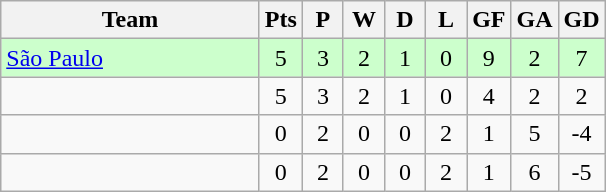<table class="wikitable" style="text-align: center;">
<tr>
<th width="165">Team</th>
<th width="20">Pts</th>
<th width="20">P</th>
<th width="20">W</th>
<th width="20">D</th>
<th width="20">L</th>
<th width="20">GF</th>
<th width="20">GA</th>
<th width="20">GD</th>
</tr>
<tr bgcolor=ccffcc>
<td style="text-align:left;"> <a href='#'>São Paulo</a></td>
<td>5</td>
<td>3</td>
<td>2</td>
<td>1</td>
<td>0</td>
<td>9</td>
<td>2</td>
<td>7</td>
</tr>
<tr>
<td></td>
<td>5</td>
<td>3</td>
<td>2</td>
<td>1</td>
<td>0</td>
<td>4</td>
<td>2</td>
<td>2</td>
</tr>
<tr>
<td></td>
<td>0</td>
<td>2</td>
<td>0</td>
<td>0</td>
<td>2</td>
<td>1</td>
<td>5</td>
<td>-4</td>
</tr>
<tr>
<td></td>
<td>0</td>
<td>2</td>
<td>0</td>
<td>0</td>
<td>2</td>
<td>1</td>
<td>6</td>
<td>-5</td>
</tr>
</table>
